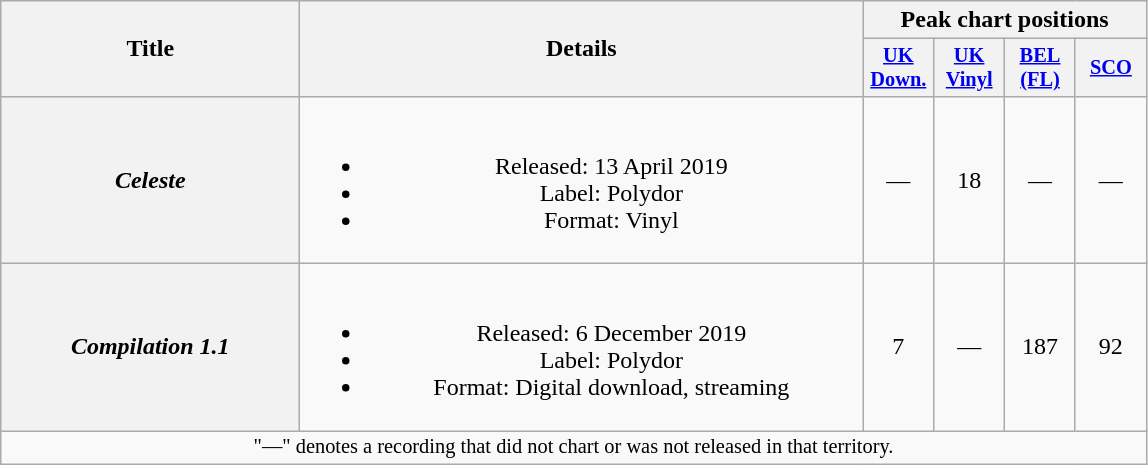<table class="wikitable plainrowheaders" style="text-align:center;">
<tr>
<th scope="col" rowspan="2" style="width:12em;">Title</th>
<th scope="col" rowspan="2" style="width:23em;">Details</th>
<th scope="col" colspan="4">Peak chart positions</th>
</tr>
<tr>
<th scope="col" style="width:3em;font-size:85%;"><a href='#'>UK<br>Down.</a><br></th>
<th scope="col" style="width:3em;font-size:85%;"><a href='#'>UK<br>Vinyl</a><br></th>
<th scope="col" style="width:3em;font-size:85%;"><a href='#'>BEL<br>(FL)</a><br></th>
<th scope="col" style="width:3em;font-size:85%;"><a href='#'>SCO</a><br></th>
</tr>
<tr>
<th scope="row"><em>Celeste</em></th>
<td><br><ul><li>Released: 13 April 2019</li><li>Label: Polydor</li><li>Format: Vinyl</li></ul></td>
<td>—</td>
<td>18</td>
<td>—</td>
<td>—</td>
</tr>
<tr>
<th scope="row"><em>Compilation 1.1</em></th>
<td><br><ul><li>Released: 6 December 2019</li><li>Label: Polydor</li><li>Format: Digital download, streaming</li></ul></td>
<td>7</td>
<td>—</td>
<td>187</td>
<td>92</td>
</tr>
<tr>
<td colspan="13" style="font-size:85%">"—" denotes a recording that did not chart or was not released in that territory.</td>
</tr>
</table>
